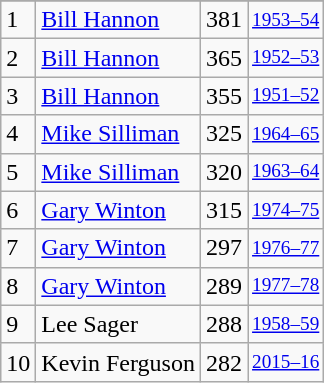<table class="wikitable">
<tr>
</tr>
<tr>
<td>1</td>
<td><a href='#'>Bill Hannon</a></td>
<td>381</td>
<td style="font-size:80%;"><a href='#'>1953–54</a></td>
</tr>
<tr>
<td>2</td>
<td><a href='#'>Bill Hannon</a></td>
<td>365</td>
<td style="font-size:80%;"><a href='#'>1952–53</a></td>
</tr>
<tr>
<td>3</td>
<td><a href='#'>Bill Hannon</a></td>
<td>355</td>
<td style="font-size:80%;"><a href='#'>1951–52</a></td>
</tr>
<tr>
<td>4</td>
<td><a href='#'>Mike Silliman</a></td>
<td>325</td>
<td style="font-size:80%;"><a href='#'>1964–65</a></td>
</tr>
<tr>
<td>5</td>
<td><a href='#'>Mike Silliman</a></td>
<td>320</td>
<td style="font-size:80%;"><a href='#'>1963–64</a></td>
</tr>
<tr>
<td>6</td>
<td><a href='#'>Gary Winton</a></td>
<td>315</td>
<td style="font-size:80%;"><a href='#'>1974–75</a></td>
</tr>
<tr>
<td>7</td>
<td><a href='#'>Gary Winton</a></td>
<td>297</td>
<td style="font-size:80%;"><a href='#'>1976–77</a></td>
</tr>
<tr>
<td>8</td>
<td><a href='#'>Gary Winton</a></td>
<td>289</td>
<td style="font-size:80%;"><a href='#'>1977–78</a></td>
</tr>
<tr>
<td>9</td>
<td>Lee Sager</td>
<td>288</td>
<td style="font-size:80%;"><a href='#'>1958–59</a></td>
</tr>
<tr>
<td>10</td>
<td>Kevin Ferguson</td>
<td>282</td>
<td style="font-size:80%;"><a href='#'>2015–16</a></td>
</tr>
</table>
